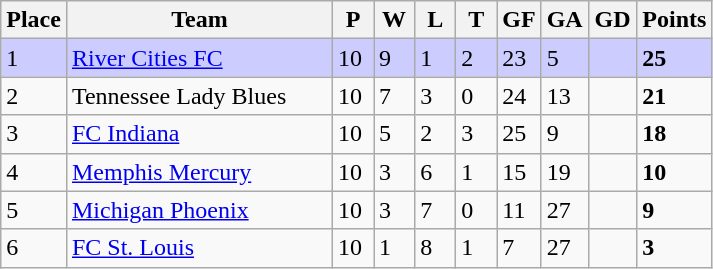<table class="wikitable">
<tr>
<th>Place</th>
<th width="170">Team</th>
<th width="20">P</th>
<th width="20">W</th>
<th width="20">L</th>
<th width="20">T</th>
<th width="20">GF</th>
<th width="20">GA</th>
<th width="25">GD</th>
<th>Points</th>
</tr>
<tr bgcolor=#ccccff>
<td>1</td>
<td><a href='#'>River Cities FC</a></td>
<td>10</td>
<td>9</td>
<td>1</td>
<td>2</td>
<td>23</td>
<td>5</td>
<td></td>
<td><strong>25</strong></td>
</tr>
<tr>
<td>2</td>
<td>Tennessee Lady Blues</td>
<td>10</td>
<td>7</td>
<td>3</td>
<td>0</td>
<td>24</td>
<td>13</td>
<td></td>
<td><strong>21</strong></td>
</tr>
<tr>
<td>3</td>
<td><a href='#'>FC Indiana</a></td>
<td>10</td>
<td>5</td>
<td>2</td>
<td>3</td>
<td>25</td>
<td>9</td>
<td></td>
<td><strong>18</strong></td>
</tr>
<tr>
<td>4</td>
<td><a href='#'>Memphis Mercury</a></td>
<td>10</td>
<td>3</td>
<td>6</td>
<td>1</td>
<td>15</td>
<td>19</td>
<td></td>
<td><strong>10</strong></td>
</tr>
<tr>
<td>5</td>
<td><a href='#'>Michigan Phoenix</a></td>
<td>10</td>
<td>3</td>
<td>7</td>
<td>0</td>
<td>11</td>
<td>27</td>
<td></td>
<td><strong>9</strong></td>
</tr>
<tr>
<td>6</td>
<td><a href='#'>FC St. Louis</a></td>
<td>10</td>
<td>1</td>
<td>8</td>
<td>1</td>
<td>7</td>
<td>27</td>
<td></td>
<td><strong>3</strong></td>
</tr>
</table>
